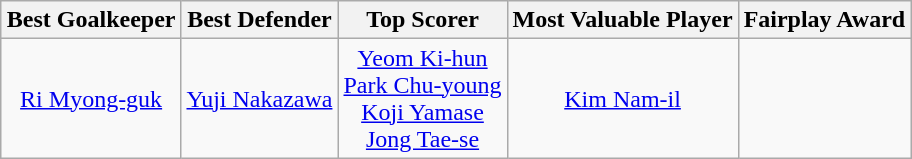<table class="wikitable" style="margin: 0 auto;">
<tr>
<th>Best Goalkeeper</th>
<th>Best Defender</th>
<th>Top Scorer</th>
<th>Most Valuable Player</th>
<th>Fairplay Award</th>
</tr>
<tr>
<td align=center> <a href='#'>Ri Myong-guk</a></td>
<td align=center> <a href='#'>Yuji Nakazawa</a></td>
<td align=center> <a href='#'>Yeom Ki-hun</a><br> <a href='#'>Park Chu-young</a> <br> <a href='#'>Koji Yamase</a><br> <a href='#'>Jong Tae-se</a></td>
<td align=center> <a href='#'>Kim Nam-il</a></td>
<td align=center></td>
</tr>
</table>
